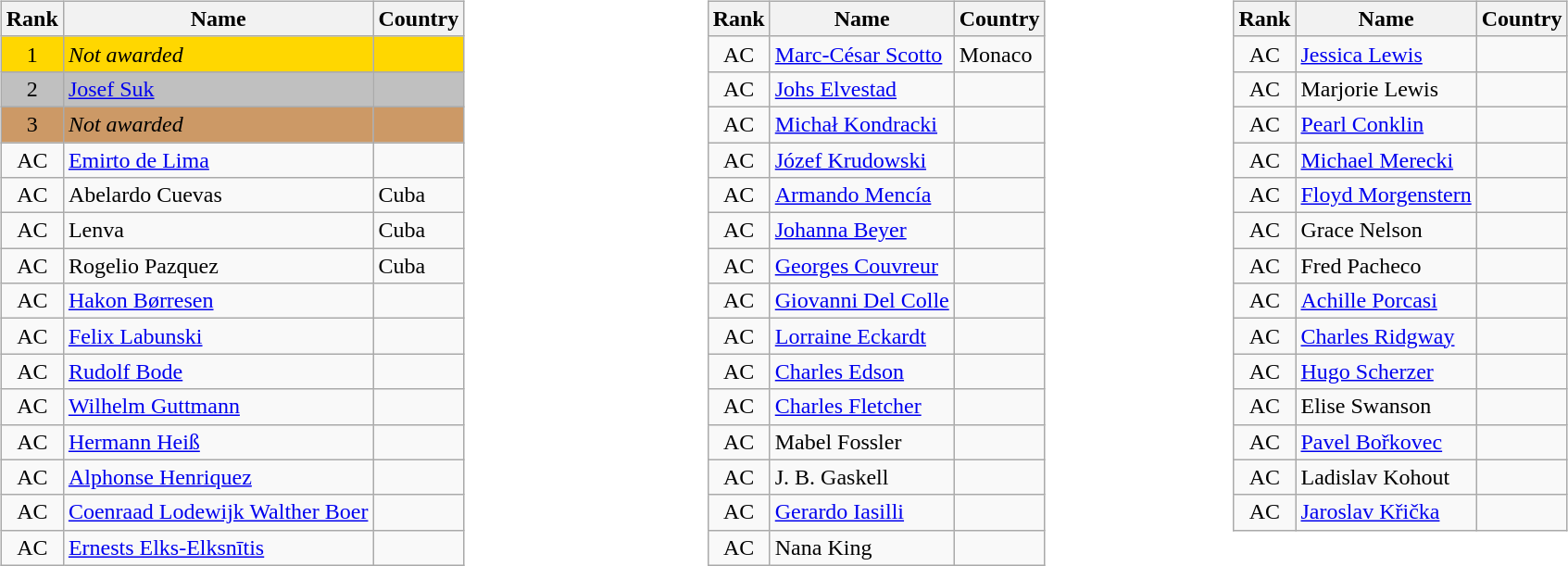<table width="100%">
<tr valign="top">
<td><br><table class="wikitable sortable" style="text-align:center">
<tr>
<th>Rank</th>
<th>Name</th>
<th>Country</th>
</tr>
<tr bgcolor=gold>
<td>1</td>
<td align="left"><em>Not awarded</em></td>
<td align="left"></td>
</tr>
<tr bgcolor=silver>
<td>2</td>
<td align="left"><a href='#'>Josef Suk</a></td>
<td align="left"></td>
</tr>
<tr bgcolor=#CC9966>
<td>3</td>
<td align="left"><em>Not awarded</em></td>
<td align="left"></td>
</tr>
<tr>
<td>AC</td>
<td align="left"><a href='#'>Emirto de Lima</a></td>
<td align="left"></td>
</tr>
<tr>
<td>AC</td>
<td align="left">Abelardo Cuevas</td>
<td align="left"> Cuba</td>
</tr>
<tr>
<td>AC</td>
<td align="left">Lenva</td>
<td align="left"> Cuba</td>
</tr>
<tr>
<td>AC</td>
<td align="left">Rogelio Pazquez</td>
<td align="left"> Cuba</td>
</tr>
<tr>
<td>AC</td>
<td align="left"><a href='#'>Hakon Børresen</a></td>
<td align="left"></td>
</tr>
<tr>
<td>AC</td>
<td align="left"><a href='#'>Felix Labunski</a></td>
<td align="left"></td>
</tr>
<tr>
<td>AC</td>
<td align="left"><a href='#'>Rudolf Bode</a></td>
<td align="left"></td>
</tr>
<tr>
<td>AC</td>
<td align="left"><a href='#'>Wilhelm Guttmann</a></td>
<td align="left"></td>
</tr>
<tr>
<td>AC</td>
<td align="left"><a href='#'>Hermann Heiß</a></td>
<td align="left"></td>
</tr>
<tr>
<td>AC</td>
<td align="left"><a href='#'>Alphonse Henriquez</a></td>
<td align="left"></td>
</tr>
<tr>
<td>AC</td>
<td align="left"><a href='#'>Coenraad Lodewijk Walther Boer</a></td>
<td align="left"></td>
</tr>
<tr>
<td>AC</td>
<td align="left"><a href='#'>Ernests Elks-Elksnītis</a></td>
<td align="left"></td>
</tr>
</table>
</td>
<td><br><table class="wikitable sortable" style="text-align:center">
<tr>
<th>Rank</th>
<th>Name</th>
<th>Country</th>
</tr>
<tr>
<td>AC</td>
<td align="left"><a href='#'>Marc-César Scotto</a></td>
<td align="left"> Monaco</td>
</tr>
<tr>
<td>AC</td>
<td align="left"><a href='#'>Johs Elvestad</a></td>
<td align="left"></td>
</tr>
<tr>
<td>AC</td>
<td align="left"><a href='#'>Michał Kondracki</a></td>
<td align="left"></td>
</tr>
<tr>
<td>AC</td>
<td align="left"><a href='#'>Józef Krudowski</a></td>
<td align="left"></td>
</tr>
<tr>
<td>AC</td>
<td align="left"><a href='#'>Armando Mencía</a></td>
<td align="left"></td>
</tr>
<tr>
<td>AC</td>
<td align="left"><a href='#'>Johanna Beyer</a></td>
<td align="left"></td>
</tr>
<tr>
<td>AC</td>
<td align="left"><a href='#'>Georges Couvreur</a></td>
<td align="left"></td>
</tr>
<tr>
<td>AC</td>
<td align="left"><a href='#'>Giovanni Del Colle</a></td>
<td align="left"></td>
</tr>
<tr>
<td>AC</td>
<td align="left"><a href='#'>Lorraine Eckardt</a></td>
<td align="left"></td>
</tr>
<tr>
<td>AC</td>
<td align="left"><a href='#'>Charles Edson</a></td>
<td align="left"></td>
</tr>
<tr>
<td>AC</td>
<td align="left"><a href='#'>Charles Fletcher</a></td>
<td align="left"></td>
</tr>
<tr>
<td>AC</td>
<td align="left">Mabel Fossler</td>
<td align="left"></td>
</tr>
<tr>
<td>AC</td>
<td align="left">J. B. Gaskell</td>
<td align="left"></td>
</tr>
<tr>
<td>AC</td>
<td align="left"><a href='#'>Gerardo Iasilli</a></td>
<td align="left"></td>
</tr>
<tr>
<td>AC</td>
<td align="left">Nana King</td>
<td align="left"></td>
</tr>
</table>
</td>
<td><br><table class="wikitable sortable" style="text-align:center">
<tr>
<th>Rank</th>
<th>Name</th>
<th>Country</th>
</tr>
<tr>
<td>AC</td>
<td align="left"><a href='#'>Jessica Lewis</a></td>
<td align="left"></td>
</tr>
<tr>
<td>AC</td>
<td align="left">Marjorie Lewis</td>
<td align="left"></td>
</tr>
<tr>
<td>AC</td>
<td align="left"><a href='#'>Pearl Conklin</a></td>
<td align="left"></td>
</tr>
<tr>
<td>AC</td>
<td align="left"><a href='#'>Michael Merecki</a></td>
<td align="left"></td>
</tr>
<tr>
<td>AC</td>
<td align="left"><a href='#'>Floyd Morgenstern</a></td>
<td align="left"></td>
</tr>
<tr>
<td>AC</td>
<td align="left">Grace Nelson</td>
<td align="left"></td>
</tr>
<tr>
<td>AC</td>
<td align="left">Fred Pacheco</td>
<td align="left"></td>
</tr>
<tr>
<td>AC</td>
<td align="left"><a href='#'>Achille Porcasi</a></td>
<td align="left"></td>
</tr>
<tr>
<td>AC</td>
<td align="left"><a href='#'>Charles Ridgway</a></td>
<td align="left"></td>
</tr>
<tr>
<td>AC</td>
<td align="left"><a href='#'>Hugo Scherzer</a></td>
<td align="left"></td>
</tr>
<tr>
<td>AC</td>
<td align="left">Elise Swanson</td>
<td align="left"></td>
</tr>
<tr>
<td>AC</td>
<td align="left"><a href='#'>Pavel Bořkovec</a></td>
<td align="left"></td>
</tr>
<tr>
<td>AC</td>
<td align="left">Ladislav Kohout</td>
<td align="left"></td>
</tr>
<tr>
<td>AC</td>
<td align="left"><a href='#'>Jaroslav Křička</a></td>
<td align="left"></td>
</tr>
</table>
</td>
</tr>
</table>
